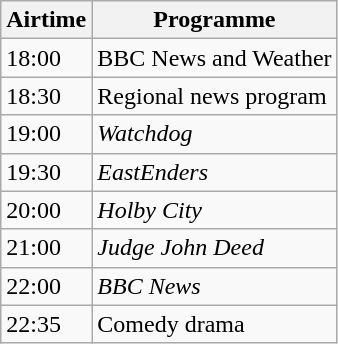<table | class="wikitable">
<tr>
<th>Airtime</th>
<th>Programme</th>
</tr>
<tr>
<td>18:00</td>
<td>BBC News and Weather</td>
</tr>
<tr>
<td>18:30</td>
<td>Regional news program</td>
</tr>
<tr>
<td>19:00</td>
<td><em>Watchdog</em></td>
</tr>
<tr>
<td>19:30</td>
<td><em>EastEnders</em></td>
</tr>
<tr>
<td>20:00</td>
<td><em>Holby City</em></td>
</tr>
<tr>
<td>21:00</td>
<td><em>Judge John Deed</em></td>
</tr>
<tr>
<td>22:00</td>
<td><em>BBC News</em></td>
</tr>
<tr>
<td>22:35</td>
<td>Comedy drama</td>
</tr>
</table>
